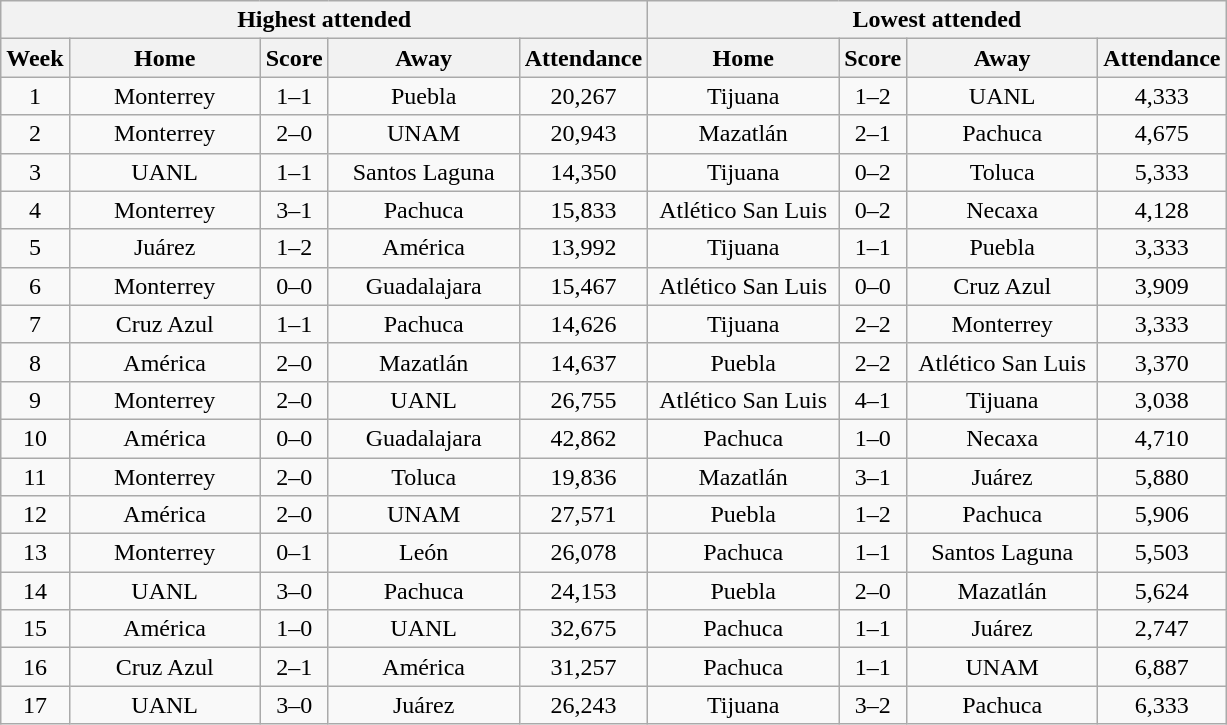<table class="wikitable" style="text-align:center">
<tr>
<th colspan=5>Highest attended</th>
<th colspan=4>Lowest attended</th>
</tr>
<tr>
<th>Week</th>
<th class="unsortable" width=120>Home</th>
<th>Score</th>
<th class="unsortable" width=120>Away</th>
<th>Attendance</th>
<th class="unsortable" width=120>Home</th>
<th>Score</th>
<th class="unsortable" width=120>Away</th>
<th>Attendance</th>
</tr>
<tr>
<td>1</td>
<td>Monterrey</td>
<td>1–1</td>
<td>Puebla</td>
<td>20,267</td>
<td>Tijuana</td>
<td>1–2</td>
<td>UANL</td>
<td>4,333</td>
</tr>
<tr>
<td>2</td>
<td>Monterrey</td>
<td>2–0</td>
<td>UNAM</td>
<td>20,943</td>
<td>Mazatlán</td>
<td>2–1</td>
<td>Pachuca</td>
<td>4,675</td>
</tr>
<tr>
<td>3</td>
<td>UANL</td>
<td>1–1</td>
<td>Santos Laguna</td>
<td>14,350</td>
<td>Tijuana</td>
<td>0–2</td>
<td>Toluca</td>
<td>5,333</td>
</tr>
<tr>
<td>4</td>
<td>Monterrey</td>
<td>3–1</td>
<td>Pachuca</td>
<td>15,833</td>
<td>Atlético San Luis</td>
<td>0–2</td>
<td>Necaxa</td>
<td>4,128</td>
</tr>
<tr>
<td>5</td>
<td>Juárez</td>
<td>1–2</td>
<td>América</td>
<td>13,992</td>
<td>Tijuana</td>
<td>1–1</td>
<td>Puebla</td>
<td>3,333</td>
</tr>
<tr>
<td>6</td>
<td>Monterrey</td>
<td>0–0</td>
<td>Guadalajara</td>
<td>15,467</td>
<td>Atlético San Luis</td>
<td>0–0</td>
<td>Cruz Azul</td>
<td>3,909</td>
</tr>
<tr>
<td>7</td>
<td>Cruz Azul</td>
<td>1–1</td>
<td>Pachuca</td>
<td>14,626</td>
<td>Tijuana</td>
<td>2–2</td>
<td>Monterrey</td>
<td>3,333</td>
</tr>
<tr>
<td>8</td>
<td>América</td>
<td>2–0</td>
<td>Mazatlán</td>
<td>14,637</td>
<td>Puebla</td>
<td>2–2</td>
<td>Atlético San Luis</td>
<td>3,370</td>
</tr>
<tr>
<td>9</td>
<td>Monterrey</td>
<td>2–0</td>
<td>UANL</td>
<td>26,755</td>
<td>Atlético San Luis</td>
<td>4–1</td>
<td>Tijuana</td>
<td>3,038</td>
</tr>
<tr>
<td>10</td>
<td>América</td>
<td>0–0</td>
<td>Guadalajara</td>
<td>42,862</td>
<td>Pachuca</td>
<td>1–0</td>
<td>Necaxa</td>
<td>4,710</td>
</tr>
<tr>
<td>11</td>
<td>Monterrey</td>
<td>2–0</td>
<td>Toluca</td>
<td>19,836</td>
<td>Mazatlán</td>
<td>3–1</td>
<td>Juárez</td>
<td>5,880</td>
</tr>
<tr>
<td>12</td>
<td>América</td>
<td>2–0</td>
<td>UNAM</td>
<td>27,571</td>
<td>Puebla</td>
<td>1–2</td>
<td>Pachuca</td>
<td>5,906</td>
</tr>
<tr>
<td>13</td>
<td>Monterrey</td>
<td>0–1</td>
<td>León</td>
<td>26,078</td>
<td>Pachuca</td>
<td>1–1</td>
<td>Santos Laguna</td>
<td>5,503</td>
</tr>
<tr>
<td>14</td>
<td>UANL</td>
<td>3–0</td>
<td>Pachuca</td>
<td>24,153</td>
<td>Puebla</td>
<td>2–0</td>
<td>Mazatlán</td>
<td>5,624</td>
</tr>
<tr>
<td>15</td>
<td>América</td>
<td>1–0</td>
<td>UANL</td>
<td>32,675</td>
<td>Pachuca</td>
<td>1–1</td>
<td>Juárez</td>
<td>2,747</td>
</tr>
<tr>
<td>16</td>
<td>Cruz Azul</td>
<td>2–1</td>
<td>América</td>
<td>31,257</td>
<td>Pachuca</td>
<td>1–1</td>
<td>UNAM</td>
<td>6,887</td>
</tr>
<tr>
<td>17</td>
<td>UANL</td>
<td>3–0</td>
<td>Juárez</td>
<td>26,243</td>
<td>Tijuana</td>
<td>3–2</td>
<td>Pachuca</td>
<td>6,333</td>
</tr>
</table>
